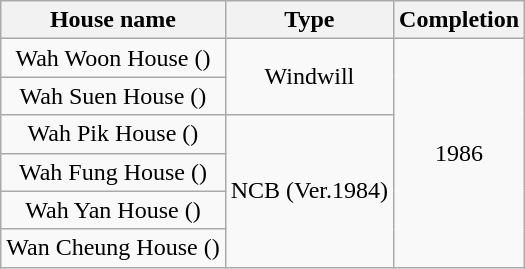<table class="wikitable" style="text-align: center;">
<tr>
<th>House name</th>
<th>Type</th>
<th>Completion</th>
</tr>
<tr>
<td>Wah Woon House ()</td>
<td rowspan="2">Windwill</td>
<td rowspan="7">1986</td>
</tr>
<tr>
<td>Wah Suen House ()</td>
</tr>
<tr>
<td>Wah Pik House ()</td>
<td rowspan="4">NCB (Ver.1984)</td>
</tr>
<tr>
<td>Wah Fung House ()</td>
</tr>
<tr>
<td>Wah Yan House ()</td>
</tr>
<tr>
<td>Wan Cheung House ()</td>
</tr>
</table>
